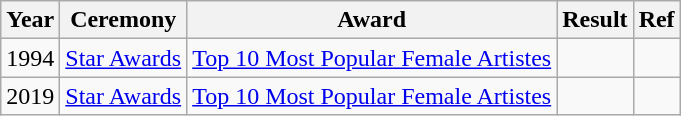<table class="wikitable sortable" style="text-align: center;">
<tr>
<th>Year</th>
<th>Ceremony</th>
<th>Award</th>
<th>Result</th>
<th>Ref</th>
</tr>
<tr>
<td>1994</td>
<td><a href='#'>Star Awards</a></td>
<td><a href='#'>Top 10 Most Popular Female Artistes</a></td>
<td></td>
<td></td>
</tr>
<tr>
<td>2019</td>
<td><a href='#'>Star Awards</a></td>
<td><a href='#'>Top 10 Most Popular Female Artistes</a></td>
<td></td>
<td></td>
</tr>
</table>
